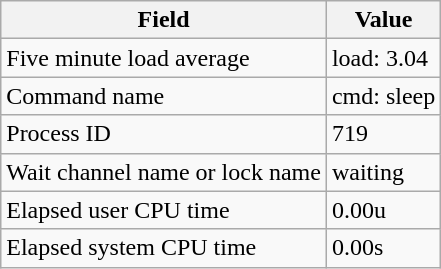<table class="wikitable">
<tr>
<th>Field</th>
<th>Value</th>
</tr>
<tr>
<td>Five minute load average</td>
<td>load: 3.04</td>
</tr>
<tr>
<td>Command name</td>
<td>cmd: sleep</td>
</tr>
<tr>
<td>Process ID</td>
<td>719</td>
</tr>
<tr>
<td>Wait channel name or lock name</td>
<td>waiting</td>
</tr>
<tr>
<td>Elapsed user CPU time</td>
<td>0.00u</td>
</tr>
<tr>
<td>Elapsed system CPU time</td>
<td>0.00s</td>
</tr>
</table>
